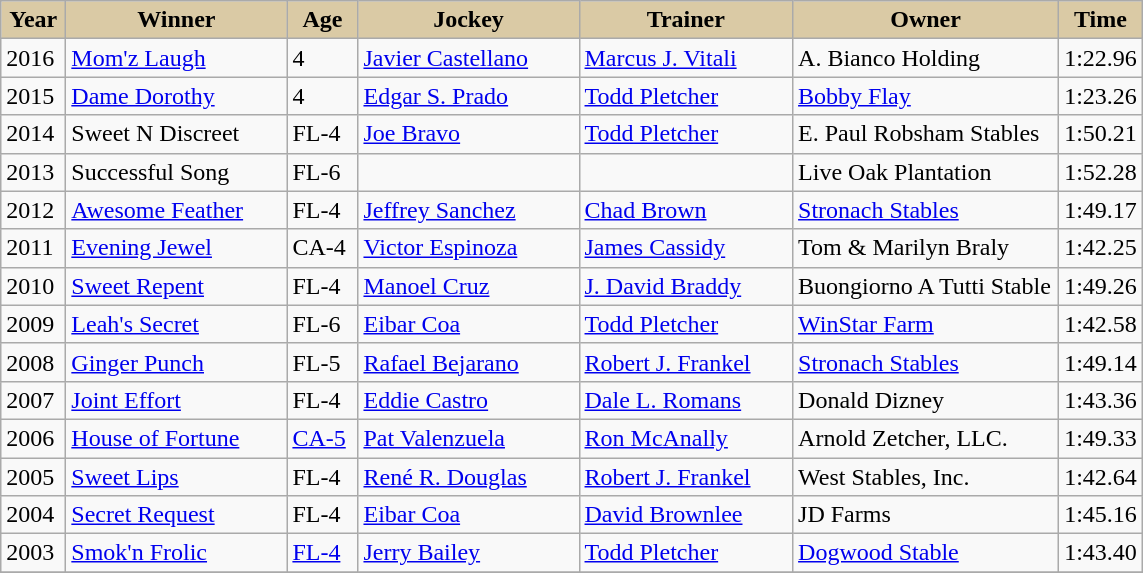<table class="wikitable sortable">
<tr>
<th style="background-color:#DACAA5; width:36px">Year<br></th>
<th style="background-color:#DACAA5; width:140px">Winner<br></th>
<th style="background-color:#DACAA5; width:40px">Age<br></th>
<th style="background-color:#DACAA5; width:140px">Jockey<br></th>
<th style="background-color:#DACAA5; width:135px">Trainer<br></th>
<th style="background-color:#DACAA5; width:170px">Owner<br></th>
<th style="background-color:#DACAA5">Time<br></th>
</tr>
<tr>
<td>2016</td>
<td><a href='#'>Mom'z Laugh</a></td>
<td>4</td>
<td><a href='#'>Javier Castellano</a></td>
<td><a href='#'>Marcus J. Vitali</a></td>
<td>A. Bianco Holding</td>
<td>1:22.96</td>
</tr>
<tr>
<td>2015</td>
<td><a href='#'>Dame Dorothy</a></td>
<td>4</td>
<td><a href='#'>Edgar S. Prado</a></td>
<td><a href='#'>Todd Pletcher</a></td>
<td><a href='#'>Bobby Flay</a></td>
<td>1:23.26</td>
</tr>
<tr>
<td>2014</td>
<td>Sweet N Discreet</td>
<td>FL-4</td>
<td><a href='#'>Joe Bravo</a></td>
<td><a href='#'>Todd Pletcher</a></td>
<td>E. Paul Robsham Stables</td>
<td>1:50.21</td>
</tr>
<tr>
<td>2013</td>
<td>Successful Song</td>
<td>FL-6</td>
<td></td>
<td></td>
<td>Live Oak Plantation</td>
<td>1:52.28</td>
</tr>
<tr>
<td>2012</td>
<td><a href='#'>Awesome Feather</a></td>
<td>FL-4</td>
<td><a href='#'>Jeffrey Sanchez</a></td>
<td><a href='#'>Chad Brown</a></td>
<td><a href='#'>Stronach Stables</a></td>
<td>1:49.17</td>
</tr>
<tr>
<td>2011</td>
<td><a href='#'>Evening Jewel</a></td>
<td>CA-4</td>
<td><a href='#'>Victor Espinoza</a></td>
<td><a href='#'>James Cassidy</a></td>
<td>Tom & Marilyn Braly</td>
<td>1:42.25</td>
</tr>
<tr>
<td>2010</td>
<td><a href='#'>Sweet Repent</a></td>
<td>FL-4</td>
<td><a href='#'>Manoel Cruz</a></td>
<td><a href='#'>J. David Braddy</a></td>
<td>Buongiorno A Tutti Stable</td>
<td>1:49.26</td>
</tr>
<tr>
<td>2009</td>
<td><a href='#'>Leah's Secret</a></td>
<td>FL-6</td>
<td><a href='#'>Eibar Coa</a></td>
<td><a href='#'>Todd Pletcher</a></td>
<td><a href='#'>WinStar Farm</a></td>
<td>1:42.58</td>
</tr>
<tr>
<td>2008</td>
<td><a href='#'>Ginger Punch</a></td>
<td>FL-5</td>
<td><a href='#'>Rafael Bejarano</a></td>
<td><a href='#'>Robert J. Frankel</a></td>
<td><a href='#'>Stronach Stables</a></td>
<td>1:49.14</td>
</tr>
<tr>
<td>2007</td>
<td><a href='#'>Joint Effort</a></td>
<td>FL-4</td>
<td><a href='#'>Eddie Castro</a></td>
<td><a href='#'>Dale L. Romans</a></td>
<td>Donald Dizney</td>
<td>1:43.36</td>
</tr>
<tr>
<td>2006</td>
<td><a href='#'>House of Fortune</a></td>
<td><a href='#'>CA-5</a></td>
<td><a href='#'>Pat Valenzuela</a></td>
<td><a href='#'>Ron McAnally</a></td>
<td>Arnold Zetcher, LLC.</td>
<td>1:49.33</td>
</tr>
<tr>
<td>2005</td>
<td><a href='#'>Sweet Lips</a></td>
<td>FL-4</td>
<td><a href='#'>René R. Douglas</a></td>
<td><a href='#'>Robert J. Frankel</a></td>
<td>West Stables, Inc.</td>
<td>1:42.64</td>
</tr>
<tr>
<td>2004</td>
<td><a href='#'>Secret Request</a></td>
<td>FL-4</td>
<td><a href='#'>Eibar Coa</a></td>
<td><a href='#'>David Brownlee</a></td>
<td>JD Farms</td>
<td>1:45.16</td>
</tr>
<tr>
<td>2003</td>
<td><a href='#'>Smok'n Frolic</a></td>
<td><a href='#'>FL-4</a></td>
<td><a href='#'>Jerry Bailey</a></td>
<td><a href='#'>Todd Pletcher</a></td>
<td><a href='#'>Dogwood Stable</a></td>
<td>1:43.40</td>
</tr>
<tr>
</tr>
</table>
